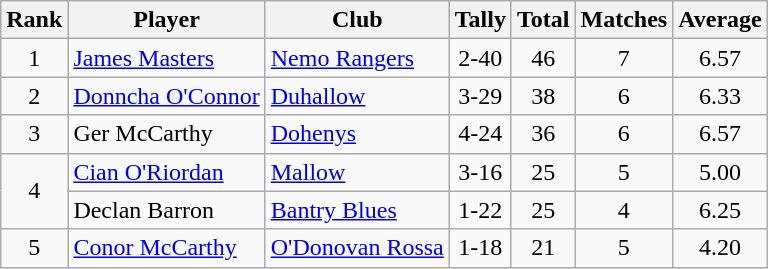<table class="wikitable">
<tr>
<th>Rank</th>
<th>Player</th>
<th>Club</th>
<th>Tally</th>
<th>Total</th>
<th>Matches</th>
<th>Average</th>
</tr>
<tr>
<td rowspan="1" style="text-align:center;">1</td>
<td><a href='#'>James Masters</a></td>
<td><a href='#'>Nemo Rangers</a></td>
<td align=center>2-40</td>
<td align=center>46</td>
<td align=center>7</td>
<td align=center>6.57</td>
</tr>
<tr>
<td rowspan="1" style="text-align:center;">2</td>
<td><a href='#'>Donncha O'Connor</a></td>
<td><a href='#'>Duhallow</a></td>
<td align=center>3-29</td>
<td align=center>38</td>
<td align=center>6</td>
<td align=center>6.33</td>
</tr>
<tr>
<td rowspan="1" style="text-align:center;">3</td>
<td>Ger McCarthy</td>
<td><a href='#'>Dohenys</a></td>
<td align=center>4-24</td>
<td align=center>36</td>
<td align=center>6</td>
<td align=center>6.57</td>
</tr>
<tr>
<td rowspan="2" style="text-align:center;">4</td>
<td><a href='#'>Cian O'Riordan</a></td>
<td><a href='#'>Mallow</a></td>
<td align=center>3-16</td>
<td align=center>25</td>
<td align=center>5</td>
<td align=center>5.00</td>
</tr>
<tr>
<td>Declan Barron</td>
<td><a href='#'>Bantry Blues</a></td>
<td align=center>1-22</td>
<td align=center>25</td>
<td align=center>4</td>
<td align=center>6.25</td>
</tr>
<tr>
<td rowspan="1" style="text-align:center;">5</td>
<td><a href='#'>Conor McCarthy</a></td>
<td><a href='#'>O'Donovan Rossa</a></td>
<td align=center>1-18</td>
<td align=center>21</td>
<td align=center>5</td>
<td align=center>4.20</td>
</tr>
</table>
